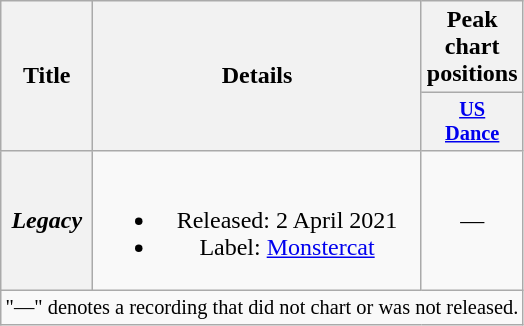<table class="wikitable plainrowheaders" style="text-align:center;">
<tr>
<th rowspan="2" scope="col">Title</th>
<th rowspan="2" scope="col">Details</th>
<th colspan="1" scope="col">Peak chart positions</th>
</tr>
<tr>
<th scope="col" style="width:3em;font-size:85%;"><a href='#'>US</a><br><a href='#'>Dance</a><br></th>
</tr>
<tr>
<th scope="row"><em>Legacy</em></th>
<td><br><ul><li>Released: 2 April 2021</li><li>Label: <a href='#'>Monstercat</a></li></ul></td>
<td>—</td>
</tr>
<tr>
<td colspan="3" style="font-size:85%">"—" denotes a recording that did not chart or was not released.</td>
</tr>
</table>
